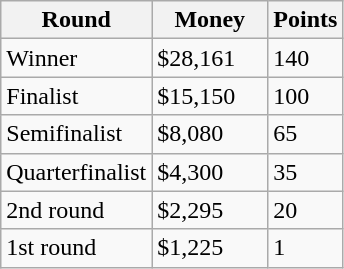<table class="wikitable">
<tr>
<th width="70">Round</th>
<th width="70">Money</th>
<th width="40">Points</th>
</tr>
<tr>
<td>Winner</td>
<td>$28,161</td>
<td>140</td>
</tr>
<tr>
<td>Finalist</td>
<td>$15,150</td>
<td>100</td>
</tr>
<tr>
<td>Semifinalist</td>
<td>$8,080</td>
<td>65</td>
</tr>
<tr>
<td>Quarterfinalist</td>
<td>$4,300</td>
<td>35</td>
</tr>
<tr>
<td>2nd round</td>
<td>$2,295</td>
<td>20</td>
</tr>
<tr>
<td>1st round</td>
<td>$1,225</td>
<td>1</td>
</tr>
</table>
